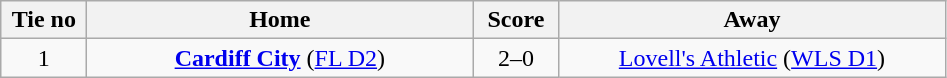<table class="wikitable" style="text-align:center">
<tr>
<th width=50>Tie no</th>
<th width=250>Home</th>
<th width=50>Score</th>
<th width=250>Away</th>
</tr>
<tr>
<td>1</td>
<td><strong><a href='#'>Cardiff City</a></strong> (<a href='#'>FL D2</a>)</td>
<td>2–0</td>
<td><a href='#'>Lovell's Athletic</a> (<a href='#'>WLS D1</a>)</td>
</tr>
</table>
